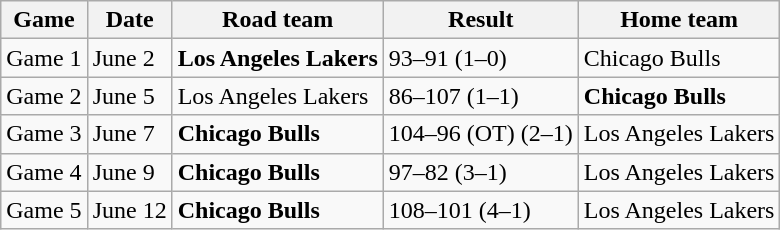<table class="wikitable">
<tr>
<th>Game</th>
<th>Date</th>
<th>Road team</th>
<th>Result</th>
<th>Home team</th>
</tr>
<tr>
<td>Game 1</td>
<td>June 2</td>
<td><strong>Los Angeles Lakers</strong></td>
<td>93–91 (1–0)</td>
<td>Chicago Bulls</td>
</tr>
<tr>
<td>Game 2</td>
<td>June 5</td>
<td>Los Angeles Lakers</td>
<td>86–107 (1–1)</td>
<td><strong>Chicago Bulls</strong></td>
</tr>
<tr>
<td>Game 3</td>
<td>June 7</td>
<td><strong>Chicago Bulls</strong></td>
<td>104–96 (OT) (2–1)</td>
<td>Los Angeles Lakers</td>
</tr>
<tr>
<td>Game 4</td>
<td>June 9</td>
<td><strong>Chicago Bulls</strong></td>
<td>97–82 (3–1)</td>
<td>Los Angeles Lakers</td>
</tr>
<tr>
<td>Game 5</td>
<td>June 12</td>
<td><strong>Chicago Bulls</strong></td>
<td>108–101 (4–1)</td>
<td>Los Angeles Lakers</td>
</tr>
</table>
